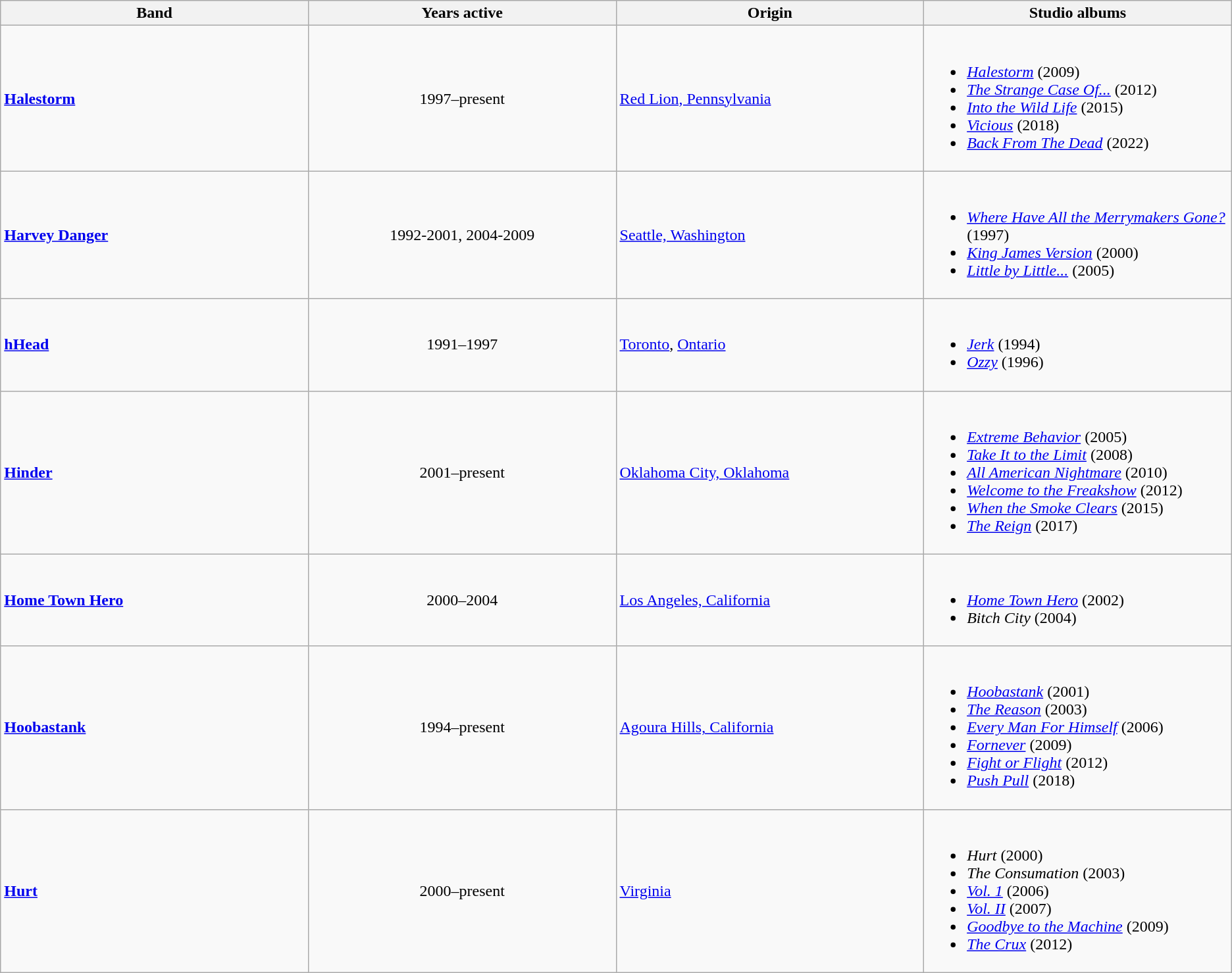<table class="wikitable sortable">
<tr>
<th style="width:15%;">Band</th>
<th style="width:15%;">Years active</th>
<th style="width:15%;">Origin</th>
<th style="width:15%;">Studio albums</th>
</tr>
<tr>
<td><strong><a href='#'>Halestorm</a></strong></td>
<td style="text-align:center;">1997–present</td>
<td><a href='#'>Red Lion, Pennsylvania</a></td>
<td><br><ul><li><em><a href='#'>Halestorm</a></em> (2009)</li><li><em><a href='#'>The Strange Case Of...</a></em> (2012)</li><li><em><a href='#'>Into the Wild Life</a></em> (2015)</li><li><a href='#'><em>Vicious</em></a> (2018)</li><li><a href='#'><em>Back From The Dead</em></a> (2022)</li></ul></td>
</tr>
<tr>
<td><strong><a href='#'>Harvey Danger</a></strong></td>
<td style="text-align:center;">1992-2001, 2004-2009</td>
<td><a href='#'>Seattle, Washington</a></td>
<td><br><ul><li><em><a href='#'>Where Have All the Merrymakers Gone?</a></em> (1997)</li><li><em><a href='#'>King James Version</a></em> (2000)</li><li><em><a href='#'>Little by Little...</a></em> (2005)</li></ul></td>
</tr>
<tr>
<td><strong><a href='#'>hHead</a></strong></td>
<td style="text-align:center;">1991–1997</td>
<td><a href='#'>Toronto</a>, <a href='#'>Ontario</a></td>
<td><br><ul><li><em><a href='#'>Jerk</a></em> (1994)</li><li><em><a href='#'>Ozzy</a></em> (1996)</li></ul></td>
</tr>
<tr>
<td><strong><a href='#'>Hinder</a></strong></td>
<td style="text-align:center;">2001–present</td>
<td><a href='#'>Oklahoma City, Oklahoma</a></td>
<td><br><ul><li><em><a href='#'>Extreme Behavior</a></em> (2005)</li><li><em><a href='#'>Take It to the Limit</a></em> (2008)</li><li><em><a href='#'>All American Nightmare</a></em> (2010)</li><li><em><a href='#'>Welcome to the Freakshow</a></em> (2012)</li><li><em><a href='#'>When the Smoke Clears</a></em> (2015)</li><li><a href='#'><em>The Reign</em></a> (2017)</li></ul></td>
</tr>
<tr>
<td><strong><a href='#'>Home Town Hero</a></strong></td>
<td style="text-align:center;">2000–2004</td>
<td><a href='#'>Los Angeles, California</a></td>
<td><br><ul><li><em><a href='#'>Home Town Hero</a></em> (2002)</li><li><em>Bitch City</em> (2004)</li></ul></td>
</tr>
<tr>
<td><strong><a href='#'>Hoobastank</a></strong></td>
<td style="text-align:center;">1994–present</td>
<td><a href='#'>Agoura Hills, California</a></td>
<td><br><ul><li><em><a href='#'>Hoobastank</a></em> (2001)</li><li><em><a href='#'>The Reason</a></em> (2003)</li><li><em><a href='#'>Every Man For Himself</a></em> (2006)</li><li><em><a href='#'>Fornever</a></em> (2009)</li><li><em><a href='#'>Fight or Flight</a></em> (2012)</li><li><a href='#'><em>Push Pull</em></a> (2018)</li></ul></td>
</tr>
<tr>
<td><strong><a href='#'>Hurt</a></strong></td>
<td style="text-align:center;">2000–present</td>
<td><a href='#'>Virginia</a></td>
<td><br><ul><li><em>Hurt</em> (2000)</li><li><em>The Consumation</em> (2003)</li><li><em><a href='#'>Vol. 1</a></em> (2006)</li><li><em><a href='#'>Vol. II</a></em> (2007)</li><li><em><a href='#'>Goodbye to the Machine</a></em> (2009)</li><li><em><a href='#'>The Crux</a></em> (2012)</li></ul></td>
</tr>
</table>
